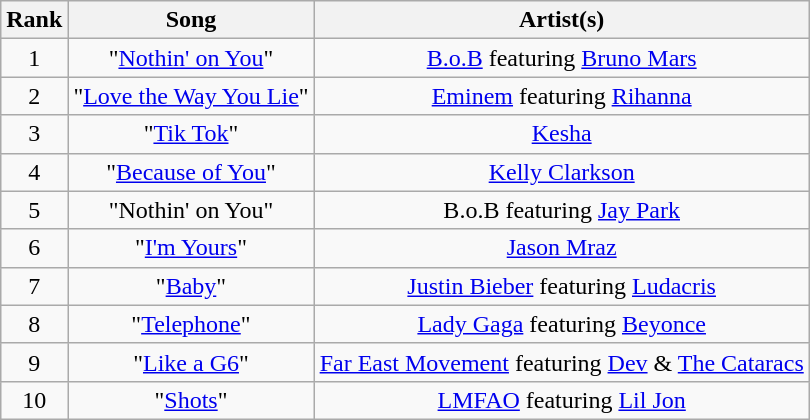<table class="wikitable" style="text-align:center">
<tr>
<th>Rank</th>
<th>Song</th>
<th>Artist(s)</th>
</tr>
<tr>
<td>1</td>
<td>"<a href='#'>Nothin' on You</a>"</td>
<td><a href='#'>B.o.B</a> featuring <a href='#'>Bruno Mars</a></td>
</tr>
<tr>
<td>2</td>
<td>"<a href='#'>Love the Way You Lie</a>"</td>
<td><a href='#'>Eminem</a> featuring <a href='#'>Rihanna</a></td>
</tr>
<tr>
<td>3</td>
<td>"<a href='#'>Tik Tok</a>"</td>
<td><a href='#'>Kesha</a></td>
</tr>
<tr>
<td>4</td>
<td>"<a href='#'>Because of You</a>"</td>
<td><a href='#'>Kelly Clarkson</a></td>
</tr>
<tr>
<td>5</td>
<td>"Nothin' on You"</td>
<td>B.o.B featuring <a href='#'>Jay Park</a></td>
</tr>
<tr>
<td>6</td>
<td>"<a href='#'>I'm Yours</a>"</td>
<td><a href='#'>Jason Mraz</a></td>
</tr>
<tr>
<td>7</td>
<td>"<a href='#'>Baby</a>"</td>
<td><a href='#'>Justin Bieber</a> featuring <a href='#'>Ludacris</a></td>
</tr>
<tr>
<td>8</td>
<td>"<a href='#'>Telephone</a>"</td>
<td><a href='#'>Lady Gaga</a> featuring <a href='#'>Beyonce</a></td>
</tr>
<tr>
<td>9</td>
<td>"<a href='#'>Like a G6</a>"</td>
<td><a href='#'>Far East Movement</a> featuring <a href='#'>Dev</a> & <a href='#'>The Cataracs</a></td>
</tr>
<tr>
<td>10</td>
<td>"<a href='#'>Shots</a>"</td>
<td><a href='#'>LMFAO</a> featuring <a href='#'>Lil Jon</a></td>
</tr>
</table>
